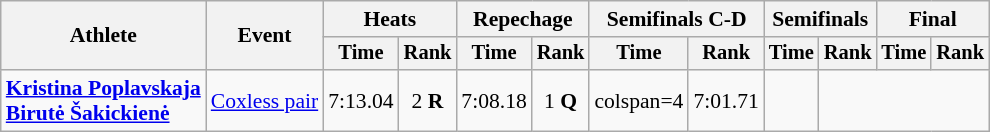<table class="wikitable" style="font-size:90%">
<tr>
<th rowspan="2">Athlete</th>
<th rowspan="2">Event</th>
<th colspan="2">Heats</th>
<th colspan="2">Repechage</th>
<th colspan="2">Semifinals C-D</th>
<th colspan="2">Semifinals</th>
<th colspan="2">Final</th>
</tr>
<tr style="font-size:95%">
<th>Time</th>
<th>Rank</th>
<th>Time</th>
<th>Rank</th>
<th>Time</th>
<th>Rank</th>
<th>Time</th>
<th>Rank</th>
<th>Time</th>
<th>Rank</th>
</tr>
<tr align=center>
<td align=left><strong><a href='#'>Kristina Poplavskaja</a><br><a href='#'>Birutė Šakickienė</a></strong></td>
<td align=left><a href='#'>Coxless pair</a></td>
<td>7:13.04</td>
<td>2 <strong>R</strong></td>
<td>7:08.18</td>
<td>1 <strong>Q</strong></td>
<td>colspan=4 </td>
<td>7:01.71</td>
<td></td>
</tr>
</table>
